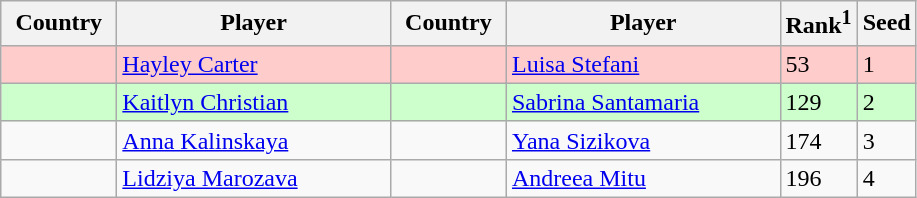<table class="sortable wikitable">
<tr>
<th width="70">Country</th>
<th width="175">Player</th>
<th width="70">Country</th>
<th width="175">Player</th>
<th>Rank<sup>1</sup></th>
<th>Seed</th>
</tr>
<tr style="background:#fcc;">
<td></td>
<td><a href='#'>Hayley Carter</a></td>
<td></td>
<td><a href='#'>Luisa Stefani</a></td>
<td>53</td>
<td>1</td>
</tr>
<tr style="background:#cfc;">
<td></td>
<td><a href='#'>Kaitlyn Christian</a></td>
<td></td>
<td><a href='#'>Sabrina Santamaria</a></td>
<td>129</td>
<td>2</td>
</tr>
<tr>
<td></td>
<td><a href='#'>Anna Kalinskaya</a></td>
<td></td>
<td><a href='#'>Yana Sizikova</a></td>
<td>174</td>
<td>3</td>
</tr>
<tr>
<td></td>
<td><a href='#'>Lidziya Marozava</a></td>
<td></td>
<td><a href='#'>Andreea Mitu</a></td>
<td>196</td>
<td>4</td>
</tr>
</table>
